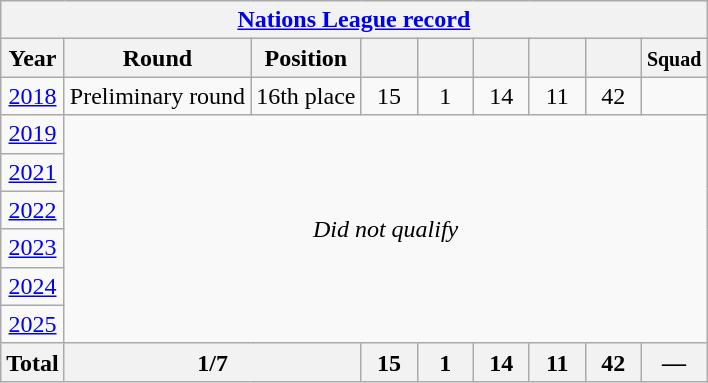<table class="wikitable" style="text-align: center;">
<tr>
<th colspan=9><a href='#'>Nations League record</a></th>
</tr>
<tr>
<th>Year</th>
<th>Round</th>
<th>Position</th>
<th width=30></th>
<th width=30></th>
<th width=30></th>
<th width=30></th>
<th width=30></th>
<th><small>Squad</small></th>
</tr>
<tr>
<td> <a href='#'>2018</a></td>
<td>Preliminary round</td>
<td>16th place</td>
<td>15</td>
<td>1</td>
<td>14</td>
<td>11</td>
<td>42</td>
<td></td>
</tr>
<tr>
<td> <a href='#'>2019</a></td>
<td colspan=8 rowspan=6><em>Did not qualify</em></td>
</tr>
<tr>
<td> <a href='#'>2021</a></td>
</tr>
<tr>
<td> <a href='#'>2022</a></td>
</tr>
<tr>
<td> <a href='#'>2023</a></td>
</tr>
<tr>
<td> <a href='#'>2024</a></td>
</tr>
<tr>
<td> <a href='#'>2025</a></td>
</tr>
<tr>
<th>Total</th>
<th colspan=2>1/7</th>
<th>15</th>
<th>1</th>
<th>14</th>
<th>11</th>
<th>42</th>
<th>—</th>
</tr>
</table>
